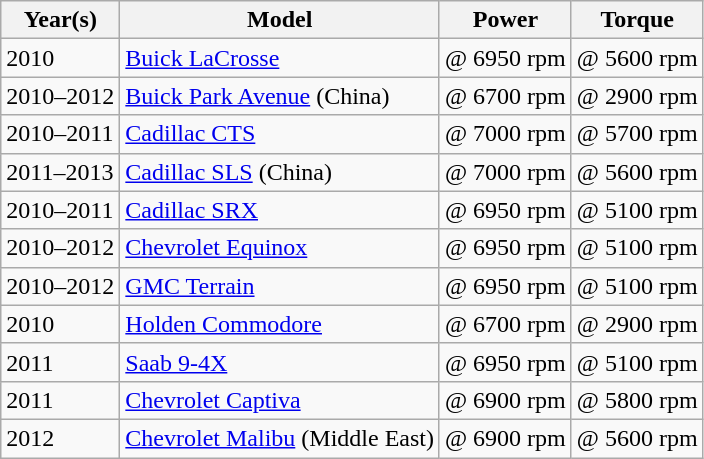<table class="wikitable">
<tr>
<th>Year(s)</th>
<th>Model</th>
<th>Power</th>
<th>Torque</th>
</tr>
<tr>
<td>2010</td>
<td><a href='#'>Buick LaCrosse</a></td>
<td> @ 6950 rpm</td>
<td> @ 5600 rpm</td>
</tr>
<tr>
<td>2010–2012</td>
<td><a href='#'>Buick Park Avenue</a> (China)</td>
<td> @ 6700 rpm</td>
<td> @ 2900 rpm</td>
</tr>
<tr>
<td>2010–2011</td>
<td><a href='#'>Cadillac CTS</a></td>
<td> @ 7000 rpm</td>
<td> @ 5700 rpm</td>
</tr>
<tr>
<td>2011–2013</td>
<td><a href='#'>Cadillac SLS</a> (China)</td>
<td> @ 7000 rpm</td>
<td> @ 5600 rpm</td>
</tr>
<tr>
<td>2010–2011</td>
<td><a href='#'>Cadillac SRX</a></td>
<td> @ 6950 rpm</td>
<td> @ 5100 rpm</td>
</tr>
<tr>
<td>2010–2012</td>
<td><a href='#'>Chevrolet Equinox</a></td>
<td> @ 6950 rpm</td>
<td> @ 5100 rpm</td>
</tr>
<tr>
<td>2010–2012</td>
<td><a href='#'>GMC Terrain</a></td>
<td> @ 6950 rpm</td>
<td> @ 5100 rpm</td>
</tr>
<tr>
<td>2010</td>
<td><a href='#'>Holden Commodore</a></td>
<td> @ 6700 rpm</td>
<td> @ 2900 rpm</td>
</tr>
<tr>
<td>2011</td>
<td><a href='#'>Saab 9-4X</a></td>
<td> @ 6950 rpm</td>
<td> @ 5100 rpm</td>
</tr>
<tr>
<td>2011</td>
<td><a href='#'>Chevrolet Captiva</a></td>
<td> @ 6900 rpm</td>
<td> @ 5800 rpm</td>
</tr>
<tr>
<td>2012</td>
<td><a href='#'>Chevrolet Malibu</a> (Middle East)</td>
<td> @ 6900 rpm</td>
<td> @ 5600 rpm</td>
</tr>
</table>
